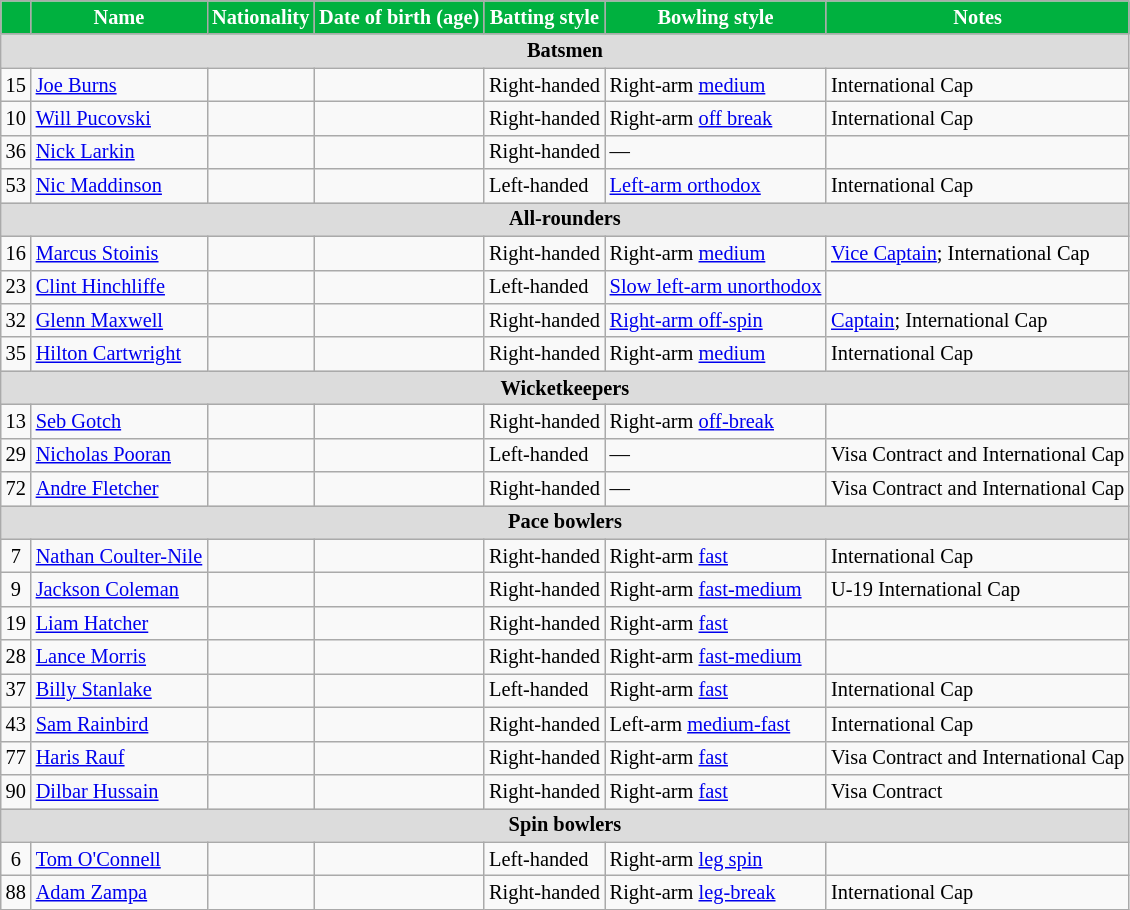<table class="wikitable"  style="font-size:85%;">
<tr>
<th style="background:#00B13F; color:white"></th>
<th style="background:#00B13F; color:white">Name</th>
<th style="background:#00B13F; color:white">Nationality</th>
<th style="background:#00B13F; color:white">Date of birth (age)</th>
<th style="background:#00B13F; color:white">Batting style</th>
<th style="background:#00B13F; color:white">Bowling style</th>
<th style="background:#00B13F; color:white">Notes</th>
</tr>
<tr>
<th colspan="7"  style="background:#dcdcdc; text-align:center;">Batsmen</th>
</tr>
<tr>
<td style="text-align:center">15</td>
<td><a href='#'>Joe Burns</a></td>
<td></td>
<td></td>
<td>Right-handed</td>
<td>Right-arm <a href='#'>medium</a></td>
<td>International Cap</td>
</tr>
<tr>
<td style="text-align:center">10</td>
<td><a href='#'>Will Pucovski</a></td>
<td></td>
<td></td>
<td>Right-handed</td>
<td>Right-arm <a href='#'>off break</a></td>
<td>International Cap</td>
</tr>
<tr>
<td style="text-align:center">36</td>
<td><a href='#'>Nick Larkin</a></td>
<td></td>
<td></td>
<td>Right-handed</td>
<td>—</td>
<td></td>
</tr>
<tr>
<td style="text-align:center">53</td>
<td><a href='#'>Nic Maddinson</a></td>
<td></td>
<td></td>
<td>Left-handed</td>
<td><a href='#'>Left-arm orthodox</a></td>
<td>International Cap</td>
</tr>
<tr>
<th colspan="7"  style="background:#dcdcdc; text-align:center;">All-rounders</th>
</tr>
<tr>
<td style="text-align:center">16</td>
<td><a href='#'>Marcus Stoinis</a></td>
<td></td>
<td></td>
<td>Right-handed</td>
<td>Right-arm <a href='#'>medium</a></td>
<td><a href='#'>Vice Captain</a>; International Cap</td>
</tr>
<tr>
<td style="text-align:center">23</td>
<td><a href='#'>Clint Hinchliffe</a></td>
<td></td>
<td></td>
<td>Left-handed</td>
<td><a href='#'>Slow left-arm unorthodox</a></td>
<td></td>
</tr>
<tr>
<td style="text-align:center">32</td>
<td><a href='#'>Glenn Maxwell</a></td>
<td></td>
<td></td>
<td>Right-handed</td>
<td><a href='#'>Right-arm off-spin</a></td>
<td><a href='#'>Captain</a>; International Cap</td>
</tr>
<tr>
<td style="text-align:center">35</td>
<td><a href='#'>Hilton Cartwright</a></td>
<td></td>
<td></td>
<td>Right-handed</td>
<td>Right-arm <a href='#'>medium</a></td>
<td>International Cap</td>
</tr>
<tr>
<th colspan="7"  style="background:#dcdcdc; text-align:center;">Wicketkeepers</th>
</tr>
<tr>
<td style="text-align:center">13</td>
<td><a href='#'>Seb Gotch</a></td>
<td></td>
<td></td>
<td>Right-handed</td>
<td>Right-arm <a href='#'>off-break</a></td>
<td></td>
</tr>
<tr>
<td style="text-align:center">29</td>
<td><a href='#'>Nicholas Pooran</a></td>
<td></td>
<td></td>
<td>Left-handed</td>
<td>—</td>
<td>Visa Contract and International Cap</td>
</tr>
<tr>
<td style="text-align:center">72</td>
<td><a href='#'>Andre Fletcher</a></td>
<td></td>
<td></td>
<td>Right-handed</td>
<td>—</td>
<td>Visa Contract and International Cap</td>
</tr>
<tr>
<th colspan="7"  style="background:#dcdcdc; text-align:center;">Pace bowlers</th>
</tr>
<tr>
<td style="text-align:center">7</td>
<td><a href='#'>Nathan Coulter-Nile</a></td>
<td></td>
<td></td>
<td>Right-handed</td>
<td>Right-arm <a href='#'>fast</a></td>
<td>International Cap</td>
</tr>
<tr>
<td style="text-align:center">9</td>
<td><a href='#'>Jackson Coleman</a></td>
<td></td>
<td></td>
<td>Right-handed</td>
<td>Right-arm <a href='#'>fast-medium</a></td>
<td>U-19 International Cap</td>
</tr>
<tr>
<td style="text-align:center">19</td>
<td><a href='#'>Liam Hatcher</a></td>
<td></td>
<td></td>
<td>Right-handed</td>
<td>Right-arm <a href='#'>fast</a></td>
<td></td>
</tr>
<tr>
<td style="text-align:center">28</td>
<td><a href='#'>Lance Morris</a></td>
<td></td>
<td></td>
<td>Right-handed</td>
<td>Right-arm <a href='#'>fast-medium</a></td>
<td></td>
</tr>
<tr>
<td style="text-align:center">37</td>
<td><a href='#'>Billy Stanlake</a></td>
<td></td>
<td></td>
<td>Left-handed</td>
<td>Right-arm <a href='#'>fast</a></td>
<td>International Cap</td>
</tr>
<tr>
<td style="text-align:center">43</td>
<td><a href='#'>Sam Rainbird</a></td>
<td></td>
<td></td>
<td>Right-handed</td>
<td>Left-arm <a href='#'>medium-fast</a></td>
<td>International Cap</td>
</tr>
<tr>
<td style="text-align:center">77</td>
<td><a href='#'>Haris Rauf</a></td>
<td></td>
<td></td>
<td>Right-handed</td>
<td>Right-arm <a href='#'>fast</a></td>
<td>Visa Contract and International Cap</td>
</tr>
<tr>
<td style="text-align:center">90</td>
<td><a href='#'>Dilbar Hussain</a></td>
<td></td>
<td></td>
<td>Right-handed</td>
<td>Right-arm <a href='#'>fast</a></td>
<td>Visa Contract</td>
</tr>
<tr>
<th colspan="7"  style="background:#dcdcdc; text-align:center;">Spin bowlers</th>
</tr>
<tr>
<td style="text-align:center">6</td>
<td><a href='#'>Tom O'Connell</a></td>
<td></td>
<td></td>
<td>Left-handed</td>
<td>Right-arm <a href='#'>leg spin</a></td>
<td></td>
</tr>
<tr>
<td style="text-align:center">88</td>
<td><a href='#'>Adam Zampa</a></td>
<td></td>
<td></td>
<td>Right-handed</td>
<td>Right-arm <a href='#'>leg-break</a></td>
<td>International Cap</td>
</tr>
</table>
